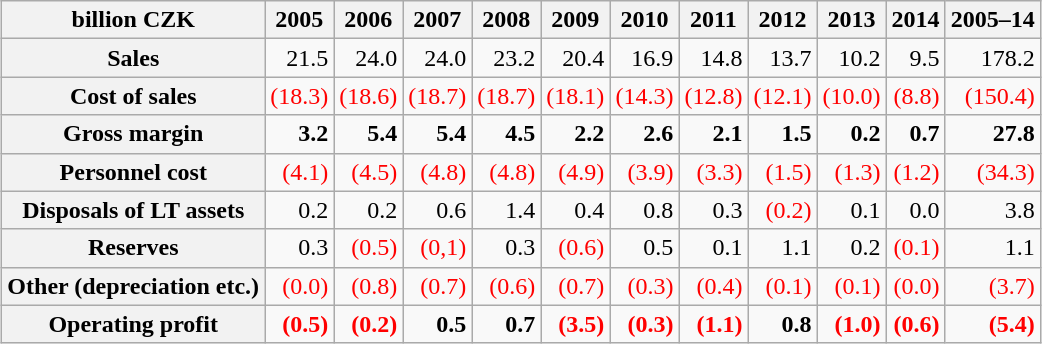<table class="wikitable" style="margin:auto;">
<tr>
<th>billion CZK</th>
<th>2005</th>
<th>2006</th>
<th>2007</th>
<th>2008</th>
<th>2009</th>
<th>2010</th>
<th>2011</th>
<th>2012</th>
<th>2013</th>
<th>2014</th>
<th>2005–14</th>
</tr>
<tr>
<th>Sales</th>
<td align="right">21.5</td>
<td align="right">24.0</td>
<td align="right">24.0</td>
<td align="right">23.2</td>
<td align="right">20.4</td>
<td align="right">16.9</td>
<td align="right">14.8</td>
<td align="right">13.7</td>
<td align="right">10.2</td>
<td align="right">9.5</td>
<td align="right">178.2</td>
</tr>
<tr>
<th>Cost of sales</th>
<td style="color:red" align="right">(18.3)</td>
<td style="color:red" align="right">(18.6)</td>
<td style="color:red" align="right">(18.7)</td>
<td style="color:red" align="right">(18.7)</td>
<td style="color:red" align="right">(18.1)</td>
<td style="color:red" align="right">(14.3)</td>
<td style="color:red" align="right">(12.8)</td>
<td style="color:red" align="right">(12.1)</td>
<td style="color:red" align="right">(10.0)</td>
<td style="color:red" align="right">(8.8)</td>
<td style="color:red" align="right">(150.4)</td>
</tr>
<tr>
<th>Gross margin</th>
<td align="right"><strong>3.2</strong></td>
<td align="right"><strong>5.4</strong></td>
<td align="right"><strong>5.4</strong></td>
<td align="right"><strong>4.5</strong></td>
<td align="right"><strong>2.2</strong></td>
<td align="right"><strong>2.6</strong></td>
<td align="right"><strong>2.1</strong></td>
<td align="right"><strong>1.5</strong></td>
<td align="right"><strong>0.2</strong></td>
<td align="right"><strong>0.7</strong></td>
<td align="right"><strong>27.8</strong></td>
</tr>
<tr>
<th>Personnel cost</th>
<td style="color:red" align="right">(4.1)</td>
<td style="color:red" align="right">(4.5)</td>
<td style="color:red" align="right">(4.8)</td>
<td style="color:red" align="right">(4.8)</td>
<td style="color:red" align="right">(4.9)</td>
<td style="color:red" align="right">(3.9)</td>
<td style="color:red" align="right">(3.3)</td>
<td style="color:red" align="right">(1.5)</td>
<td style="color:red" align="right">(1.3)</td>
<td style="color:red" align="right">(1.2)</td>
<td style="color:red" align="right">(34.3)</td>
</tr>
<tr>
<th>Disposals of LT assets</th>
<td align="right">0.2</td>
<td align="right">0.2</td>
<td align="right">0.6</td>
<td align="right">1.4</td>
<td align="right">0.4</td>
<td align="right">0.8</td>
<td align="right">0.3</td>
<td style="color:red" align="right">(0.2)</td>
<td align="right">0.1</td>
<td align="right">0.0</td>
<td align="right">3.8</td>
</tr>
<tr>
<th>Reserves</th>
<td align="right">0.3</td>
<td style="color:red" align="right">(0.5)</td>
<td style="color:red" align="right">(0,1)</td>
<td align="right">0.3</td>
<td style="color:red" align="right">(0.6)</td>
<td align="right">0.5</td>
<td align="right">0.1</td>
<td align="right">1.1</td>
<td align="right">0.2</td>
<td style="color:red" align="right">(0.1)</td>
<td align="right">1.1</td>
</tr>
<tr>
<th>Other (depreciation etc.)</th>
<td style="color:red" align="right">(0.0)</td>
<td style="color:red" align="right">(0.8)</td>
<td style="color:red" align="right">(0.7)</td>
<td style="color:red" align="right">(0.6)</td>
<td style="color:red" align="right">(0.7)</td>
<td style="color:red" align="right">(0.3)</td>
<td style="color:red" align="right">(0.4)</td>
<td style="color:red" align="right">(0.1)</td>
<td style="color:red" align="right">(0.1)</td>
<td style="color:red" align="right">(0.0)</td>
<td style="color:red" align="right">(3.7)</td>
</tr>
<tr>
<th>Operating profit</th>
<td style="color:red" align="right"><strong>(0.5)</strong></td>
<td style="color:red" align="right"><strong>(0.2)</strong></td>
<td align="right"><strong>0.5</strong></td>
<td align="right"><strong>0.7</strong></td>
<td style="color:red" align="right"><strong>(3.5)</strong></td>
<td style="color:red" align="right"><strong>(0.3)</strong></td>
<td style="color:red" align="right"><strong>(1.1)</strong></td>
<td align="right"><strong>0.8</strong></td>
<td style="color:red" align="right"><strong>(1.0)</strong></td>
<td style="color:red" align="right"><strong>(0.6)</strong></td>
<td style="color:red" align="right"><strong>(5.4)</strong></td>
</tr>
</table>
